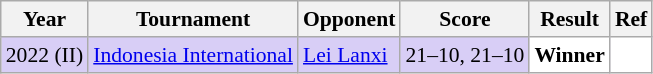<table class="sortable wikitable" style="font-size: 90%;">
<tr>
<th>Year</th>
<th>Tournament</th>
<th>Opponent</th>
<th>Score</th>
<th>Result</th>
<th>Ref</th>
</tr>
<tr style="background:#D8CEF6">
<td align="center">2022 (II)</td>
<td align="left"><a href='#'>Indonesia International</a></td>
<td align="left"> <a href='#'>Lei Lanxi</a></td>
<td align="left">21–10, 21–10</td>
<td style="text-align:left; background:white"> <strong>Winner</strong></td>
<td style="text-align:center; background:white"></td>
</tr>
</table>
